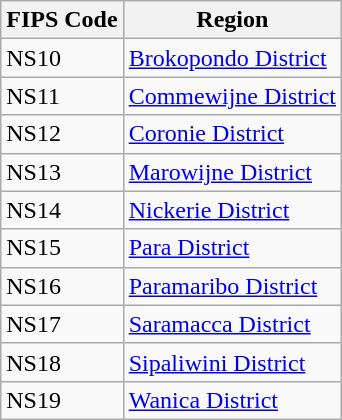<table class="wikitable">
<tr>
<th>FIPS Code</th>
<th>Region</th>
</tr>
<tr>
<td>NS10</td>
<td><a href='#'>Brokopondo District</a></td>
</tr>
<tr>
<td>NS11</td>
<td><a href='#'>Commewijne District</a></td>
</tr>
<tr>
<td>NS12</td>
<td><a href='#'>Coronie District</a></td>
</tr>
<tr>
<td>NS13</td>
<td><a href='#'>Marowijne District</a></td>
</tr>
<tr>
<td>NS14</td>
<td><a href='#'>Nickerie District</a></td>
</tr>
<tr>
<td>NS15</td>
<td><a href='#'>Para District</a></td>
</tr>
<tr>
<td>NS16</td>
<td><a href='#'>Paramaribo District</a></td>
</tr>
<tr>
<td>NS17</td>
<td><a href='#'>Saramacca District</a></td>
</tr>
<tr>
<td>NS18</td>
<td><a href='#'>Sipaliwini District</a></td>
</tr>
<tr>
<td>NS19</td>
<td><a href='#'>Wanica District</a></td>
</tr>
</table>
